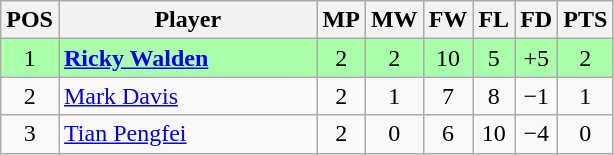<table class="wikitable" style="text-align: center;">
<tr>
<th width=20>POS</th>
<th width=165>Player</th>
<th width=20>MP</th>
<th width=20>MW</th>
<th width=20>FW</th>
<th width=20>FL</th>
<th width=20>FD</th>
<th width=20>PTS</th>
</tr>
<tr style="background:#aaffaa;">
<td>1</td>
<td style="text-align:left;"> <strong><a href='#'>Ricky Walden</a></strong></td>
<td>2</td>
<td>2</td>
<td>10</td>
<td>5</td>
<td>+5</td>
<td>2</td>
</tr>
<tr>
<td>2</td>
<td style="text-align:left;"> <a href='#'>Mark Davis</a></td>
<td>2</td>
<td>1</td>
<td>7</td>
<td>8</td>
<td>−1</td>
<td>1</td>
</tr>
<tr>
<td>3</td>
<td style="text-align:left;"> <a href='#'>Tian Pengfei</a></td>
<td>2</td>
<td>0</td>
<td>6</td>
<td>10</td>
<td>−4</td>
<td>0</td>
</tr>
</table>
